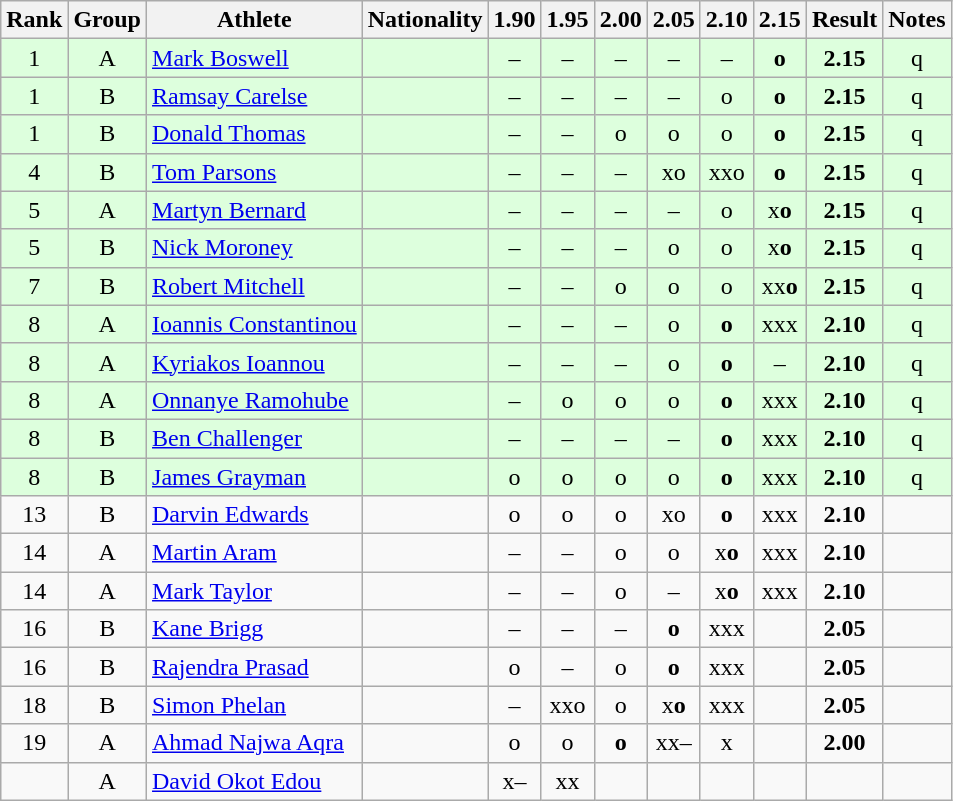<table class="wikitable sortable" style="text-align:center">
<tr>
<th>Rank</th>
<th>Group</th>
<th>Athlete</th>
<th>Nationality</th>
<th>1.90</th>
<th>1.95</th>
<th>2.00</th>
<th>2.05</th>
<th>2.10</th>
<th>2.15</th>
<th>Result</th>
<th>Notes</th>
</tr>
<tr bgcolor=ddffdd>
<td>1</td>
<td>A</td>
<td align="left"><a href='#'>Mark Boswell</a></td>
<td align=left></td>
<td>–</td>
<td>–</td>
<td>–</td>
<td>–</td>
<td>–</td>
<td><strong>o</strong></td>
<td><strong>2.15</strong></td>
<td>q</td>
</tr>
<tr bgcolor=ddffdd>
<td>1</td>
<td>B</td>
<td align="left"><a href='#'>Ramsay Carelse</a></td>
<td align=left></td>
<td>–</td>
<td>–</td>
<td>–</td>
<td>–</td>
<td>o</td>
<td><strong>o</strong></td>
<td><strong>2.15</strong></td>
<td>q</td>
</tr>
<tr bgcolor=ddffdd>
<td>1</td>
<td>B</td>
<td align="left"><a href='#'>Donald Thomas</a></td>
<td align=left></td>
<td>–</td>
<td>–</td>
<td>o</td>
<td>o</td>
<td>o</td>
<td><strong>o</strong></td>
<td><strong>2.15</strong></td>
<td>q</td>
</tr>
<tr bgcolor=ddffdd>
<td>4</td>
<td>B</td>
<td align="left"><a href='#'>Tom Parsons</a></td>
<td align=left></td>
<td>–</td>
<td>–</td>
<td>–</td>
<td>xo</td>
<td>xxo</td>
<td><strong>o</strong></td>
<td><strong>2.15</strong></td>
<td>q</td>
</tr>
<tr bgcolor=ddffdd>
<td>5</td>
<td>A</td>
<td align="left"><a href='#'>Martyn Bernard</a></td>
<td align=left></td>
<td>–</td>
<td>–</td>
<td>–</td>
<td>–</td>
<td>o</td>
<td>x<strong>o</strong></td>
<td><strong>2.15</strong></td>
<td>q</td>
</tr>
<tr bgcolor=ddffdd>
<td>5</td>
<td>B</td>
<td align="left"><a href='#'>Nick Moroney</a></td>
<td align=left></td>
<td>–</td>
<td>–</td>
<td>–</td>
<td>o</td>
<td>o</td>
<td>x<strong>o</strong></td>
<td><strong>2.15</strong></td>
<td>q</td>
</tr>
<tr bgcolor=ddffdd>
<td>7</td>
<td>B</td>
<td align="left"><a href='#'>Robert Mitchell</a></td>
<td align=left></td>
<td>–</td>
<td>–</td>
<td>o</td>
<td>o</td>
<td>o</td>
<td>xx<strong>o</strong></td>
<td><strong>2.15</strong></td>
<td>q</td>
</tr>
<tr bgcolor=ddffdd>
<td>8</td>
<td>A</td>
<td align="left"><a href='#'>Ioannis Constantinou</a></td>
<td align=left></td>
<td>–</td>
<td>–</td>
<td>–</td>
<td>o</td>
<td><strong>o</strong></td>
<td>xxx</td>
<td><strong>2.10</strong></td>
<td>q</td>
</tr>
<tr bgcolor=ddffdd>
<td>8</td>
<td>A</td>
<td align="left"><a href='#'>Kyriakos Ioannou</a></td>
<td align=left></td>
<td>–</td>
<td>–</td>
<td>–</td>
<td>o</td>
<td><strong>o</strong></td>
<td>–</td>
<td><strong>2.10</strong></td>
<td>q</td>
</tr>
<tr bgcolor=ddffdd>
<td>8</td>
<td>A</td>
<td align="left"><a href='#'>Onnanye Ramohube</a></td>
<td align=left></td>
<td>–</td>
<td>o</td>
<td>o</td>
<td>o</td>
<td><strong>o</strong></td>
<td>xxx</td>
<td><strong>2.10</strong></td>
<td>q</td>
</tr>
<tr bgcolor=ddffdd>
<td>8</td>
<td>B</td>
<td align="left"><a href='#'>Ben Challenger</a></td>
<td align=left></td>
<td>–</td>
<td>–</td>
<td>–</td>
<td>–</td>
<td><strong>o</strong></td>
<td>xxx</td>
<td><strong>2.10</strong></td>
<td>q</td>
</tr>
<tr bgcolor=ddffdd>
<td>8</td>
<td>B</td>
<td align="left"><a href='#'>James Grayman</a></td>
<td align=left></td>
<td>o</td>
<td>o</td>
<td>o</td>
<td>o</td>
<td><strong>o</strong></td>
<td>xxx</td>
<td><strong>2.10</strong></td>
<td>q</td>
</tr>
<tr>
<td>13</td>
<td>B</td>
<td align="left"><a href='#'>Darvin Edwards</a></td>
<td align=left></td>
<td>o</td>
<td>o</td>
<td>o</td>
<td>xo</td>
<td><strong>o</strong></td>
<td>xxx</td>
<td><strong>2.10</strong></td>
<td></td>
</tr>
<tr>
<td>14</td>
<td>A</td>
<td align="left"><a href='#'>Martin Aram</a></td>
<td align=left></td>
<td>–</td>
<td>–</td>
<td>o</td>
<td>o</td>
<td>x<strong>o</strong></td>
<td>xxx</td>
<td><strong>2.10</strong></td>
<td></td>
</tr>
<tr>
<td>14</td>
<td>A</td>
<td align="left"><a href='#'>Mark Taylor</a></td>
<td align=left></td>
<td>–</td>
<td>–</td>
<td>o</td>
<td>–</td>
<td>x<strong>o</strong></td>
<td>xxx</td>
<td><strong>2.10</strong></td>
<td></td>
</tr>
<tr>
<td>16</td>
<td>B</td>
<td align="left"><a href='#'>Kane Brigg</a></td>
<td align=left></td>
<td>–</td>
<td>–</td>
<td>–</td>
<td><strong>o</strong></td>
<td>xxx</td>
<td></td>
<td><strong>2.05</strong></td>
<td></td>
</tr>
<tr>
<td>16</td>
<td>B</td>
<td align="left"><a href='#'>Rajendra Prasad</a></td>
<td align=left></td>
<td>o</td>
<td>–</td>
<td>o</td>
<td><strong>o</strong></td>
<td>xxx</td>
<td></td>
<td><strong>2.05</strong></td>
<td></td>
</tr>
<tr>
<td>18</td>
<td>B</td>
<td align="left"><a href='#'>Simon Phelan</a></td>
<td align=left></td>
<td>–</td>
<td>xxo</td>
<td>o</td>
<td>x<strong>o</strong></td>
<td>xxx</td>
<td></td>
<td><strong>2.05</strong></td>
<td></td>
</tr>
<tr>
<td>19</td>
<td>A</td>
<td align="left"><a href='#'>Ahmad Najwa Aqra</a></td>
<td align=left></td>
<td>o</td>
<td>o</td>
<td><strong>o</strong></td>
<td>xx–</td>
<td>x</td>
<td></td>
<td><strong>2.00</strong></td>
<td></td>
</tr>
<tr>
<td></td>
<td>A</td>
<td align="left"><a href='#'>David Okot Edou</a></td>
<td align=left></td>
<td>x–</td>
<td>xx</td>
<td></td>
<td></td>
<td></td>
<td></td>
<td><strong></strong></td>
<td></td>
</tr>
</table>
